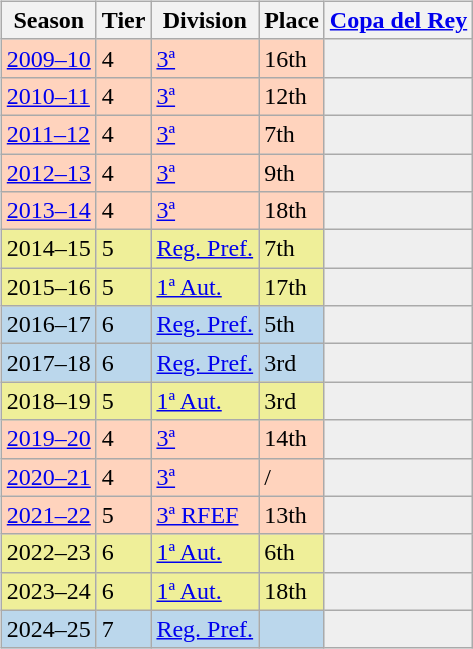<table>
<tr>
<td valign="top" width=0%><br><table class="wikitable">
<tr style="background:#f0f6fa;">
<th>Season</th>
<th>Tier</th>
<th>Division</th>
<th>Place</th>
<th><a href='#'>Copa del Rey</a></th>
</tr>
<tr>
<td style="background:#FFD3BD;"><a href='#'>2009–10</a></td>
<td style="background:#FFD3BD;">4</td>
<td style="background:#FFD3BD;"><a href='#'>3ª</a></td>
<td style="background:#FFD3BD;">16th</td>
<td style="background:#efefef;"></td>
</tr>
<tr>
<td style="background:#FFD3BD;"><a href='#'>2010–11</a></td>
<td style="background:#FFD3BD;">4</td>
<td style="background:#FFD3BD;"><a href='#'>3ª</a></td>
<td style="background:#FFD3BD;">12th</td>
<td style="background:#efefef;"></td>
</tr>
<tr>
<td style="background:#FFD3BD;"><a href='#'>2011–12</a></td>
<td style="background:#FFD3BD;">4</td>
<td style="background:#FFD3BD;"><a href='#'>3ª</a></td>
<td style="background:#FFD3BD;">7th</td>
<td style="background:#efefef;"></td>
</tr>
<tr>
<td style="background:#FFD3BD;"><a href='#'>2012–13</a></td>
<td style="background:#FFD3BD;">4</td>
<td style="background:#FFD3BD;"><a href='#'>3ª</a></td>
<td style="background:#FFD3BD;">9th</td>
<td style="background:#efefef;"></td>
</tr>
<tr>
<td style="background:#FFD3BD;"><a href='#'>2013–14</a></td>
<td style="background:#FFD3BD;">4</td>
<td style="background:#FFD3BD;"><a href='#'>3ª</a></td>
<td style="background:#FFD3BD;">18th</td>
<td style="background:#efefef;"></td>
</tr>
<tr>
<td style="background:#EFEF99;">2014–15</td>
<td style="background:#EFEF99;">5</td>
<td style="background:#EFEF99;"><a href='#'>Reg. Pref.</a></td>
<td style="background:#EFEF99;">7th</td>
<th style="background:#efefef;"></th>
</tr>
<tr>
<td style="background:#EFEF99;">2015–16</td>
<td style="background:#EFEF99;">5</td>
<td style="background:#EFEF99;"><a href='#'>1ª Aut.</a></td>
<td style="background:#EFEF99;">17th</td>
<th style="background:#efefef;"></th>
</tr>
<tr>
<td style="background:#BBD7EC;">2016–17</td>
<td style="background:#BBD7EC;">6</td>
<td style="background:#BBD7EC;"><a href='#'>Reg. Pref.</a></td>
<td style="background:#BBD7EC;">5th</td>
<th style="background:#efefef;"></th>
</tr>
<tr>
<td style="background:#BBD7EC;">2017–18</td>
<td style="background:#BBD7EC;">6</td>
<td style="background:#BBD7EC;"><a href='#'>Reg. Pref.</a></td>
<td style="background:#BBD7EC;">3rd</td>
<th style="background:#efefef;"></th>
</tr>
<tr>
<td style="background:#EFEF99;">2018–19</td>
<td style="background:#EFEF99;">5</td>
<td style="background:#EFEF99;"><a href='#'>1ª Aut.</a></td>
<td style="background:#EFEF99;">3rd</td>
<th style="background:#efefef;"></th>
</tr>
<tr>
<td style="background:#FFD3BD;"><a href='#'>2019–20</a></td>
<td style="background:#FFD3BD;">4</td>
<td style="background:#FFD3BD;"><a href='#'>3ª</a></td>
<td style="background:#FFD3BD;">14th</td>
<td style="background:#efefef;"></td>
</tr>
<tr>
<td style="background:#FFD3BD;"><a href='#'>2020–21</a></td>
<td style="background:#FFD3BD;">4</td>
<td style="background:#FFD3BD;"><a href='#'>3ª</a></td>
<td style="background:#FFD3BD;"> / </td>
<td style="background:#efefef;"></td>
</tr>
<tr>
<td style="background:#FFD3BD;"><a href='#'>2021–22</a></td>
<td style="background:#FFD3BD;">5</td>
<td style="background:#FFD3BD;"><a href='#'>3ª RFEF</a></td>
<td style="background:#FFD3BD;">13th</td>
<td style="background:#efefef;"></td>
</tr>
<tr>
<td style="background:#EFEF99;">2022–23</td>
<td style="background:#EFEF99;">6</td>
<td style="background:#EFEF99;"><a href='#'>1ª Aut.</a></td>
<td style="background:#EFEF99;">6th</td>
<th style="background:#efefef;"></th>
</tr>
<tr>
<td style="background:#EFEF99;">2023–24</td>
<td style="background:#EFEF99;">6</td>
<td style="background:#EFEF99;"><a href='#'>1ª Aut.</a></td>
<td style="background:#EFEF99;">18th</td>
<th style="background:#efefef;"></th>
</tr>
<tr>
<td style="background:#BBD7EC;">2024–25</td>
<td style="background:#BBD7EC;">7</td>
<td style="background:#BBD7EC;"><a href='#'>Reg. Pref.</a></td>
<td style="background:#BBD7EC;"></td>
<th style="background:#efefef;"></th>
</tr>
</table>
</td>
</tr>
</table>
